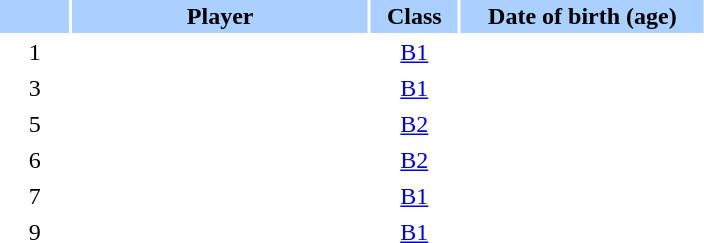<table class="sortable" border="0" cellspacing="2" cellpadding="2">
<tr style="background-color:#AAD0FF">
<th width=8%></th>
<th width=34%>Player</th>
<th width=10%>Class</th>
<th width=28%>Date of birth (age)</th>
</tr>
<tr>
<td style="text-align: center;">1</td>
<td></td>
<td style="text-align: center;"><a href='#'>B1</a></td>
<td style="text-align: center;"></td>
</tr>
<tr>
<td style="text-align: center;">3</td>
<td></td>
<td style="text-align: center;"><a href='#'>B1</a></td>
<td style="text-align: center;"></td>
</tr>
<tr>
<td style="text-align: center;">5</td>
<td></td>
<td style="text-align: center;"><a href='#'>B2</a></td>
<td style="text-align: center;"></td>
</tr>
<tr>
<td style="text-align: center;">6</td>
<td></td>
<td style="text-align: center;"><a href='#'>B2</a></td>
<td style="text-align: center;"></td>
</tr>
<tr>
<td style="text-align: center;">7</td>
<td></td>
<td style="text-align: center;"><a href='#'>B1</a></td>
<td style="text-align: center;"></td>
</tr>
<tr>
<td style="text-align: center;">9</td>
<td></td>
<td style="text-align: center;"><a href='#'>B1</a></td>
<td style="text-align: center;"></td>
</tr>
</table>
